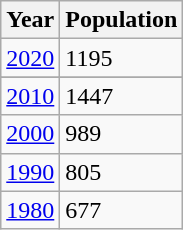<table class="wikitable">
<tr>
<th>Year</th>
<th>Population</th>
</tr>
<tr>
<td><a href='#'>2020</a></td>
<td>1195</td>
</tr>
<tr>
</tr>
<tr>
<td><a href='#'>2010</a></td>
<td>1447</td>
</tr>
<tr>
<td><a href='#'>2000</a></td>
<td>989</td>
</tr>
<tr>
<td><a href='#'>1990</a></td>
<td>805</td>
</tr>
<tr>
<td><a href='#'>1980</a></td>
<td>677</td>
</tr>
</table>
